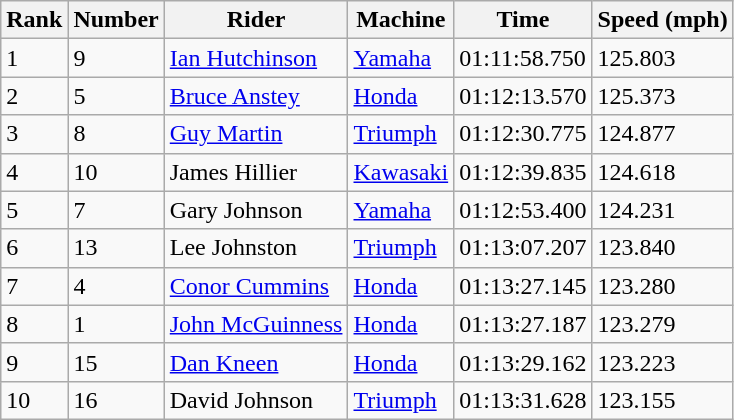<table class="wikitable">
<tr>
<th>Rank</th>
<th>Number</th>
<th>Rider</th>
<th>Machine</th>
<th>Time</th>
<th>Speed (mph)</th>
</tr>
<tr>
<td>1</td>
<td>9</td>
<td> <a href='#'>Ian Hutchinson</a></td>
<td><a href='#'>Yamaha</a></td>
<td>01:11:58.750</td>
<td>125.803</td>
</tr>
<tr>
<td>2</td>
<td>5</td>
<td> <a href='#'>Bruce Anstey</a></td>
<td><a href='#'>Honda</a></td>
<td>01:12:13.570</td>
<td>125.373</td>
</tr>
<tr>
<td>3</td>
<td>8</td>
<td> <a href='#'>Guy Martin</a></td>
<td><a href='#'>Triumph</a></td>
<td>01:12:30.775</td>
<td>124.877</td>
</tr>
<tr>
<td>4</td>
<td>10</td>
<td> James Hillier</td>
<td><a href='#'>Kawasaki</a></td>
<td>01:12:39.835</td>
<td>124.618</td>
</tr>
<tr>
<td>5</td>
<td>7</td>
<td> Gary Johnson</td>
<td><a href='#'>Yamaha</a></td>
<td>01:12:53.400</td>
<td>124.231</td>
</tr>
<tr>
<td>6</td>
<td>13</td>
<td> Lee Johnston</td>
<td><a href='#'>Triumph</a></td>
<td>01:13:07.207</td>
<td>123.840</td>
</tr>
<tr>
<td>7</td>
<td>4</td>
<td> <a href='#'>Conor Cummins</a></td>
<td><a href='#'>Honda</a></td>
<td>01:13:27.145</td>
<td>123.280</td>
</tr>
<tr>
<td>8</td>
<td>1</td>
<td> <a href='#'>John McGuinness</a></td>
<td><a href='#'>Honda</a></td>
<td>01:13:27.187</td>
<td>123.279</td>
</tr>
<tr>
<td>9</td>
<td>15</td>
<td> <a href='#'>Dan Kneen</a></td>
<td><a href='#'>Honda</a></td>
<td>01:13:29.162</td>
<td>123.223</td>
</tr>
<tr>
<td>10</td>
<td>16</td>
<td> David Johnson</td>
<td><a href='#'>Triumph</a></td>
<td>01:13:31.628</td>
<td>123.155</td>
</tr>
</table>
